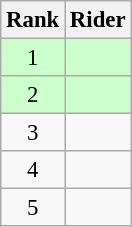<table class="wikitable" style="font-size:95%" style="width:25em;">
<tr>
<th>Rank</th>
<th>Rider</th>
</tr>
<tr bgcolor=ccffcc>
<td align=center>1</td>
<td></td>
</tr>
<tr bgcolor=ccffcc>
<td align=center>2</td>
<td></td>
</tr>
<tr>
<td align=center>3</td>
<td></td>
</tr>
<tr>
<td align=center>4</td>
<td></td>
</tr>
<tr>
<td align=center>5</td>
<td></td>
</tr>
</table>
